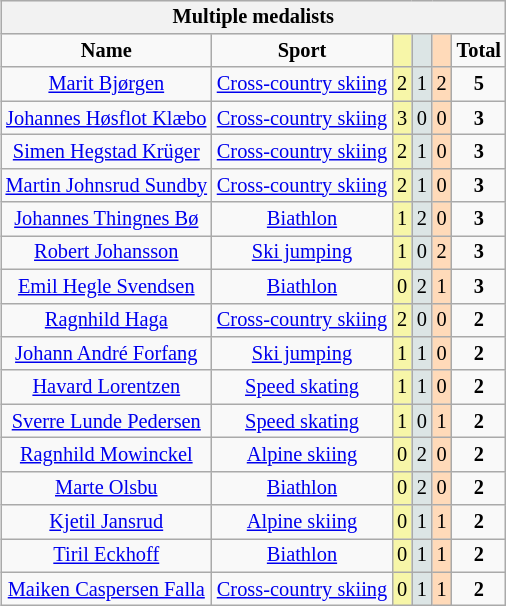<table class="wikitable" style="font-size:85%; float:right; clear:right; min-width:308px">
<tr bgcolor=EFEFEF>
<th colspan=7>Multiple medalists</th>
</tr>
<tr align=center>
<td><strong>Name</strong></td>
<td><strong>Sport</strong></td>
<td bgcolor=F7F6A8></td>
<td bgcolor=DCE5E5></td>
<td bgcolor=FFDAB9></td>
<td><strong>Total</strong></td>
</tr>
<tr align=center>
<td><a href='#'>Marit Bjørgen</a></td>
<td><a href='#'>Cross-country skiing</a></td>
<td bgcolor=F7F6A8>2</td>
<td bgcolor=DCE5E5>1</td>
<td bgcolor=FFDAB9>2</td>
<td><strong>5</strong></td>
</tr>
<tr align=center>
<td><a href='#'>Johannes Høsflot Klæbo</a></td>
<td><a href='#'>Cross-country skiing</a></td>
<td bgcolor=F7F6A8>3</td>
<td bgcolor=DCE5E5>0</td>
<td bgcolor=FFDAB9>0</td>
<td><strong>3</strong></td>
</tr>
<tr align=center>
<td><a href='#'>Simen Hegstad Krüger</a></td>
<td><a href='#'>Cross-country skiing</a></td>
<td bgcolor=F7F6A8>2</td>
<td bgcolor=DCE5E5>1</td>
<td bgcolor=FFDAB9>0</td>
<td><strong>3</strong></td>
</tr>
<tr align=center>
<td><a href='#'>Martin Johnsrud Sundby</a></td>
<td><a href='#'>Cross-country skiing</a></td>
<td bgcolor=F7F6A8>2</td>
<td bgcolor=DCE5E5>1</td>
<td bgcolor=FFDAB9>0</td>
<td><strong>3</strong></td>
</tr>
<tr align=center>
<td><a href='#'>Johannes Thingnes Bø</a></td>
<td><a href='#'>Biathlon</a></td>
<td bgcolor=F7F6A8>1</td>
<td bgcolor=DCE5E5>2</td>
<td bgcolor=FFDAB9>0</td>
<td><strong>3</strong></td>
</tr>
<tr align=center>
<td><a href='#'>Robert Johansson</a></td>
<td><a href='#'>Ski jumping</a></td>
<td bgcolor=F7F6A8>1</td>
<td bgcolor=DCE5E5>0</td>
<td bgcolor=FFDAB9>2</td>
<td><strong>3</strong></td>
</tr>
<tr align=center>
<td><a href='#'>Emil Hegle Svendsen</a></td>
<td><a href='#'>Biathlon</a></td>
<td bgcolor=F7F6A8>0</td>
<td bgcolor=DCE5E5>2</td>
<td bgcolor=FFDAB9>1</td>
<td><strong>3</strong></td>
</tr>
<tr align=center>
<td><a href='#'>Ragnhild Haga</a></td>
<td><a href='#'>Cross-country skiing</a></td>
<td bgcolor=F7F6A8>2</td>
<td bgcolor=DCE5E5>0</td>
<td bgcolor=FFDAB9>0</td>
<td><strong>2</strong></td>
</tr>
<tr align=center>
<td><a href='#'>Johann André Forfang</a></td>
<td><a href='#'>Ski jumping</a></td>
<td bgcolor=F7F6A8>1</td>
<td bgcolor=DCE5E5>1</td>
<td bgcolor=FFDAB9>0</td>
<td><strong>2</strong></td>
</tr>
<tr align=center>
<td><a href='#'>Havard Lorentzen</a></td>
<td><a href='#'>Speed skating</a></td>
<td bgcolor=F7F6A8>1</td>
<td bgcolor=DCE5E5>1</td>
<td bgcolor=FFDAB9>0</td>
<td><strong>2</strong></td>
</tr>
<tr align=center>
<td><a href='#'>Sverre Lunde Pedersen</a></td>
<td><a href='#'>Speed skating</a></td>
<td bgcolor=F7F6A8>1</td>
<td bgcolor=DCE5E5>0</td>
<td bgcolor=FFDAB9>1</td>
<td><strong>2</strong></td>
</tr>
<tr align=center>
<td><a href='#'>Ragnhild Mowinckel</a></td>
<td><a href='#'>Alpine skiing</a></td>
<td bgcolor=F7F6A8>0</td>
<td bgcolor=DCE5E5>2</td>
<td bgcolor=FFDAB9>0</td>
<td><strong>2</strong></td>
</tr>
<tr align=center>
<td><a href='#'>Marte Olsbu</a></td>
<td><a href='#'>Biathlon</a></td>
<td bgcolor=F7F6A8>0</td>
<td bgcolor=DCE5E5>2</td>
<td bgcolor=FFDAB9>0</td>
<td><strong>2</strong></td>
</tr>
<tr align=center>
<td><a href='#'>Kjetil Jansrud</a></td>
<td><a href='#'>Alpine skiing</a></td>
<td bgcolor=F7F6A8>0</td>
<td bgcolor=DCE5E5>1</td>
<td bgcolor=FFDAB9>1</td>
<td><strong>2</strong></td>
</tr>
<tr align=center>
<td><a href='#'>Tiril Eckhoff</a></td>
<td><a href='#'>Biathlon</a></td>
<td bgcolor=F7F6A8>0</td>
<td bgcolor=DCE5E5>1</td>
<td bgcolor=FFDAB9>1</td>
<td><strong>2</strong></td>
</tr>
<tr align=center>
<td><a href='#'>Maiken Caspersen Falla</a></td>
<td><a href='#'>Cross-country skiing</a></td>
<td bgcolor=F7F6A8>0</td>
<td bgcolor=DCE5E5>1</td>
<td bgcolor=FFDAB9>1</td>
<td><strong>2</strong></td>
</tr>
</table>
